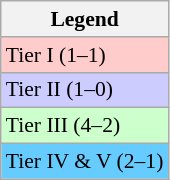<table class=wikitable style=font-size:90%>
<tr>
<th>Legend</th>
</tr>
<tr>
<td bgcolor=#ffcccc>Tier I (1–1)</td>
</tr>
<tr>
<td bgcolor=#ccccff>Tier II (1–0)</td>
</tr>
<tr>
<td bgcolor=#CCFFCC>Tier III (4–2)</td>
</tr>
<tr>
<td bgcolor=#66CCFF>Tier IV & V (2–1)</td>
</tr>
</table>
